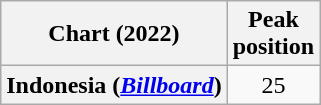<table class="wikitable sortable plainrowheaders" style="text-align:center">
<tr>
<th scope="col">Chart (2022)</th>
<th scope="col">Peak<br>position</th>
</tr>
<tr>
<th scope="row">Indonesia (<em><a href='#'>Billboard</a></em>)</th>
<td>25</td>
</tr>
</table>
